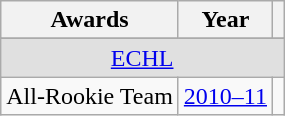<table class="wikitable">
<tr>
<th>Awards</th>
<th>Year</th>
<th></th>
</tr>
<tr>
</tr>
<tr ALIGN="center" bgcolor="#e0e0e0">
<td colspan="3"><a href='#'>ECHL</a></td>
</tr>
<tr>
<td>All-Rookie Team</td>
<td><a href='#'>2010–11</a></td>
<td></td>
</tr>
</table>
